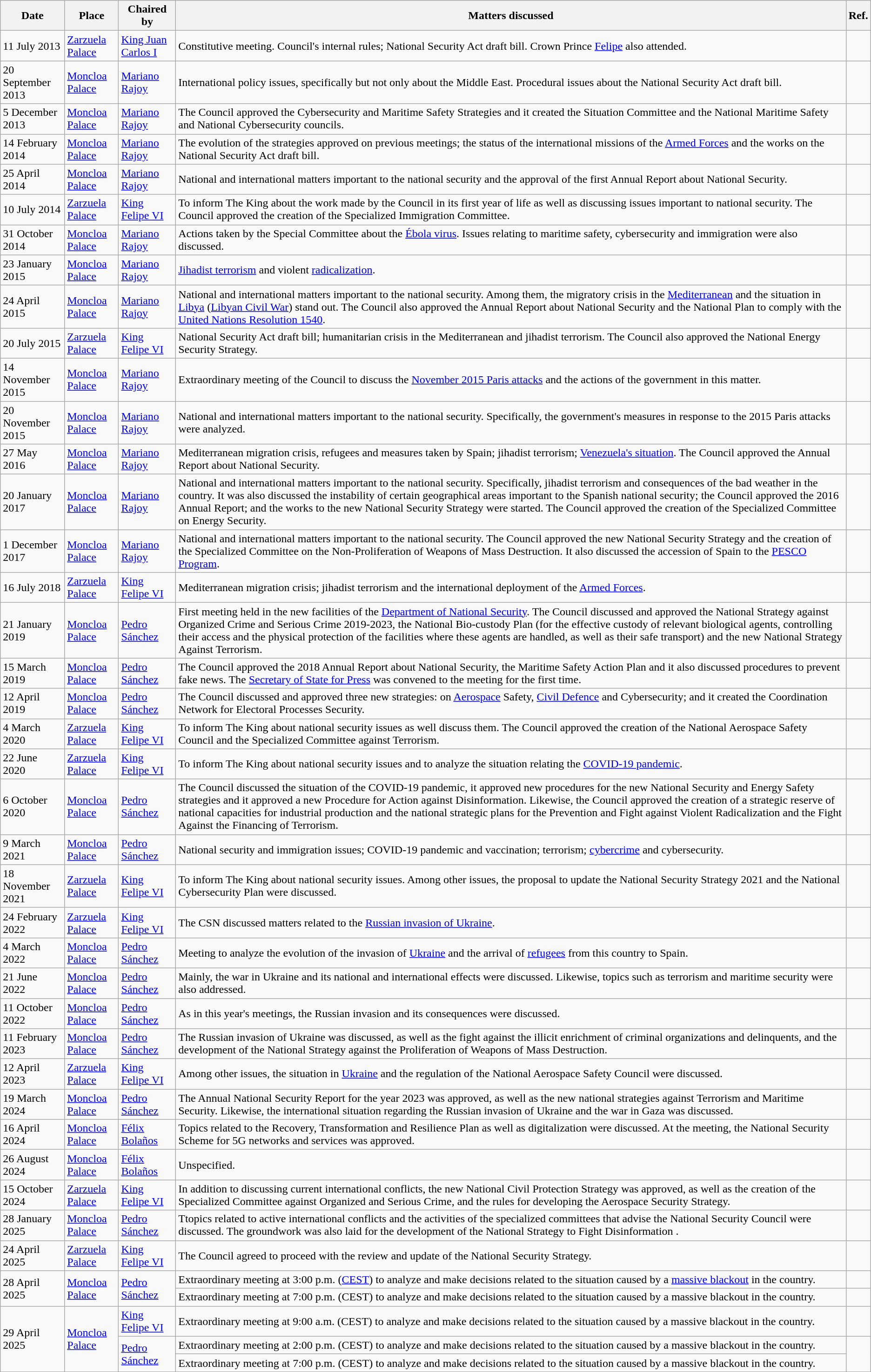<table class="wikitable">
<tr>
<th>Date</th>
<th>Place</th>
<th>Chaired by</th>
<th>Matters discussed</th>
<th>Ref.</th>
</tr>
<tr>
<td>11 July 2013</td>
<td><a href='#'>Zarzuela Palace</a></td>
<td><a href='#'>King Juan Carlos I</a></td>
<td>Constitutive meeting. Council's internal rules; National Security Act draft bill. Crown Prince <a href='#'>Felipe</a> also attended.</td>
<td></td>
</tr>
<tr>
<td>20 September 2013</td>
<td><a href='#'>Moncloa Palace</a></td>
<td><a href='#'>Mariano Rajoy</a></td>
<td>International policy issues, specifically but not only about the Middle East. Procedural issues about the National Security Act draft bill.</td>
<td></td>
</tr>
<tr>
<td>5 December 2013</td>
<td><a href='#'>Moncloa Palace</a></td>
<td><a href='#'>Mariano Rajoy</a></td>
<td>The Council approved the Cybersecurity and Maritime Safety Strategies and it created the Situation Committee and the National Maritime Safety and National Cybersecurity councils.</td>
<td></td>
</tr>
<tr>
<td>14 February 2014</td>
<td><a href='#'>Moncloa Palace</a></td>
<td><a href='#'>Mariano Rajoy</a></td>
<td>The evolution of the strategies approved on previous meetings; the status of the international missions of the <a href='#'>Armed Forces</a> and the works on the National Security Act draft bill.</td>
<td></td>
</tr>
<tr>
<td>25 April 2014</td>
<td><a href='#'>Moncloa Palace</a></td>
<td><a href='#'>Mariano Rajoy</a></td>
<td>National and international matters important to the national security and the approval of the first Annual Report about National Security.</td>
<td></td>
</tr>
<tr>
<td>10 July 2014</td>
<td><a href='#'>Zarzuela Palace</a></td>
<td><a href='#'>King Felipe VI</a></td>
<td>To inform The King about the work made by the Council in its first year of life as well as discussing issues important to national security. The Council approved the creation of the Specialized Immigration Committee.</td>
<td></td>
</tr>
<tr>
<td>31 October 2014</td>
<td><a href='#'>Moncloa Palace</a></td>
<td><a href='#'>Mariano Rajoy</a></td>
<td>Actions taken by the Special Committee about the <a href='#'>Ébola virus</a>. Issues relating to maritime safety, cybersecurity and immigration were also discussed.</td>
<td></td>
</tr>
<tr>
<td>23 January 2015</td>
<td><a href='#'>Moncloa Palace</a></td>
<td><a href='#'>Mariano Rajoy</a></td>
<td><a href='#'>Jihadist terrorism</a> and violent <a href='#'>radicalization</a>.</td>
<td></td>
</tr>
<tr>
<td>24 April 2015</td>
<td><a href='#'>Moncloa Palace</a></td>
<td><a href='#'>Mariano Rajoy</a></td>
<td>National and international matters important to the national security. Among them, the migratory crisis in the <a href='#'>Mediterranean</a> and the situation in <a href='#'>Libya</a> (<a href='#'>Libyan Civil War</a>) stand out. The Council also approved the Annual Report about National Security and the National Plan to comply with the <a href='#'>United Nations Resolution 1540</a>.</td>
<td></td>
</tr>
<tr>
<td>20 July 2015</td>
<td><a href='#'>Zarzuela Palace</a></td>
<td><a href='#'>King Felipe VI</a></td>
<td>National Security Act draft bill; humanitarian crisis in the Mediterranean and jihadist terrorism. The Council also approved the National Energy Security Strategy.</td>
<td></td>
</tr>
<tr>
<td>14 November 2015</td>
<td><a href='#'>Moncloa Palace</a></td>
<td><a href='#'>Mariano Rajoy</a></td>
<td>Extraordinary meeting of the Council to discuss the <a href='#'>November 2015 Paris attacks</a> and the actions of the government in this matter.</td>
<td></td>
</tr>
<tr>
<td>20 November 2015</td>
<td><a href='#'>Moncloa Palace</a></td>
<td><a href='#'>Mariano Rajoy</a></td>
<td>National and international matters important to the national security. Specifically, the government's measures in response to the 2015 Paris attacks were analyzed.</td>
<td></td>
</tr>
<tr>
<td>27 May 2016</td>
<td><a href='#'>Moncloa Palace</a></td>
<td><a href='#'>Mariano Rajoy</a></td>
<td>Mediterranean migration crisis, refugees and measures taken by Spain; jihadist terrorism; <a href='#'>Venezuela's situation</a>. The Council approved the Annual Report about National Security.</td>
<td></td>
</tr>
<tr>
<td>20 January 2017</td>
<td><a href='#'>Moncloa Palace</a></td>
<td><a href='#'>Mariano Rajoy</a></td>
<td>National and international matters important to the national security. Specifically, jihadist terrorism and consequences of the bad weather in the country. It was also discussed the instability of certain geographical areas important to the Spanish national security; the Council approved the 2016 Annual Report; and the works to the new National Security Strategy were started. The Council approved the creation of the Specialized Committee on Energy Security.</td>
<td></td>
</tr>
<tr>
<td>1 December 2017</td>
<td><a href='#'>Moncloa Palace</a></td>
<td><a href='#'>Mariano Rajoy</a></td>
<td>National and international matters important to the national security. The Council approved the new National Security Strategy and the creation of the Specialized Committee on the Non-Proliferation of Weapons of Mass Destruction. It also discussed the accession of Spain to the <a href='#'>PESCO Program</a>.</td>
<td></td>
</tr>
<tr>
<td>16 July 2018</td>
<td><a href='#'>Zarzuela Palace</a></td>
<td><a href='#'>King Felipe VI</a></td>
<td>Mediterranean migration crisis; jihadist terrorism and the international deployment of the <a href='#'>Armed Forces</a>.</td>
<td></td>
</tr>
<tr>
<td>21 January 2019</td>
<td><a href='#'>Moncloa Palace</a></td>
<td><a href='#'>Pedro Sánchez</a></td>
<td>First meeting held in the new facilities of the <a href='#'>Department of National Security</a>. The Council discussed and approved the National Strategy against Organized Crime and Serious Crime 2019-2023, the National Bio-custody Plan (for the effective custody of relevant biological agents, controlling their access and the physical protection of the facilities where these agents are handled, as well as their safe transport) and the new National Strategy Against Terrorism.</td>
<td></td>
</tr>
<tr>
<td>15 March 2019</td>
<td><a href='#'>Moncloa Palace</a></td>
<td><a href='#'>Pedro Sánchez</a></td>
<td>The Council approved the 2018 Annual Report about National Security, the Maritime Safety Action Plan and it also discussed procedures to prevent fake news. The <a href='#'>Secretary of State for Press</a> was convened to the meeting for the first time.</td>
<td></td>
</tr>
<tr>
<td>12 April 2019</td>
<td><a href='#'>Moncloa Palace</a></td>
<td><a href='#'>Pedro Sánchez</a></td>
<td>The Council discussed and approved three new strategies: on <a href='#'>Aerospace</a> Safety, <a href='#'>Civil Defence</a> and Cybersecurity; and it created the Coordination Network for Electoral Processes Security.</td>
<td></td>
</tr>
<tr>
<td>4 March 2020</td>
<td><a href='#'>Zarzuela Palace</a></td>
<td><a href='#'>King Felipe VI</a></td>
<td>To inform The King about national security issues as well discuss them. The Council approved the creation of the National Aerospace Safety Council and the Specialized Committee against Terrorism.</td>
<td></td>
</tr>
<tr>
<td>22 June 2020</td>
<td><a href='#'>Zarzuela Palace</a></td>
<td><a href='#'>King Felipe VI</a></td>
<td>To inform The King about national security issues and to analyze the situation relating the <a href='#'>COVID-19 pandemic</a>.</td>
<td></td>
</tr>
<tr>
<td>6 October 2020</td>
<td><a href='#'>Moncloa Palace</a></td>
<td><a href='#'>Pedro Sánchez</a></td>
<td>The Council discussed the situation of the COVID-19 pandemic, it approved new procedures for the new National Security and Energy Safety strategies and it approved a new Procedure for Action against Disinformation. Likewise, the Council approved the creation of a strategic reserve of national capacities for industrial production and the national strategic plans for the Prevention and Fight against Violent Radicalization and the Fight Against the Financing of Terrorism.</td>
<td></td>
</tr>
<tr>
<td>9 March 2021</td>
<td><a href='#'>Moncloa Palace</a></td>
<td><a href='#'>Pedro Sánchez</a></td>
<td>National security and immigration issues; COVID-19 pandemic and vaccination; terrorism; <a href='#'>cybercrime</a> and cybersecurity.</td>
<td></td>
</tr>
<tr>
<td>18 November 2021</td>
<td><a href='#'>Zarzuela Palace</a></td>
<td><a href='#'>King Felipe VI</a></td>
<td>To inform The King about national security issues. Among other issues, the proposal to update the National Security Strategy 2021 and the National Cybersecurity Plan were discussed.</td>
<td></td>
</tr>
<tr>
<td>24 February  2022</td>
<td><a href='#'>Zarzuela Palace</a></td>
<td><a href='#'>King Felipe VI</a></td>
<td>The CSN discussed matters related to the <a href='#'>Russian invasion of Ukraine</a>.</td>
<td></td>
</tr>
<tr>
<td>4 March 2022</td>
<td><a href='#'>Moncloa Palace</a></td>
<td><a href='#'>Pedro Sánchez</a></td>
<td>Meeting to analyze the evolution of the invasion of <a href='#'>Ukraine</a> and the arrival of <a href='#'>refugees</a> from this country to Spain.</td>
<td></td>
</tr>
<tr>
<td>21 June 2022</td>
<td><a href='#'>Moncloa Palace</a></td>
<td><a href='#'>Pedro Sánchez</a></td>
<td>Mainly, the war in Ukraine and its national and international effects were discussed. Likewise, topics such as terrorism and maritime security were also addressed.</td>
<td></td>
</tr>
<tr>
<td>11 October 2022</td>
<td><a href='#'>Moncloa Palace</a></td>
<td><a href='#'>Pedro Sánchez</a></td>
<td>As in this year's meetings, the Russian invasion and its consequences were discussed.</td>
<td></td>
</tr>
<tr>
<td>11 February 2023</td>
<td><a href='#'>Moncloa Palace</a></td>
<td><a href='#'>Pedro Sánchez</a></td>
<td>The Russian invasion of Ukraine was discussed, as well as the fight against the illicit enrichment of criminal organizations and delinquents, and the development of the National Strategy against the Proliferation of Weapons of Mass Destruction.</td>
<td></td>
</tr>
<tr>
<td>12 April 2023</td>
<td><a href='#'>Zarzuela Palace</a></td>
<td><a href='#'>King Felipe VI</a></td>
<td>Among other issues, the situation in <a href='#'>Ukraine</a> and the regulation of the National Aerospace Safety Council were discussed.</td>
<td></td>
</tr>
<tr>
<td>19 March 2024</td>
<td><a href='#'>Moncloa Palace</a></td>
<td><a href='#'>Pedro Sánchez</a></td>
<td>The Annual National Security Report for the year 2023 was approved, as well as the new national strategies against Terrorism and Maritime Security. Likewise, the international situation regarding the Russian invasion of Ukraine and the war in Gaza was discussed.</td>
<td></td>
</tr>
<tr>
<td>16 April 2024</td>
<td><a href='#'>Moncloa Palace</a></td>
<td><a href='#'>Félix Bolaños</a></td>
<td>Topics related to the Recovery, Transformation and Resilience Plan as well as digitalization were discussed. At the meeting, the National Security Scheme for 5G networks and services was approved.</td>
<td></td>
</tr>
<tr>
<td>26 August 2024</td>
<td><a href='#'>Moncloa Palace</a></td>
<td><a href='#'>Félix Bolaños</a></td>
<td>Unspecified.</td>
<td></td>
</tr>
<tr>
<td>15 October 2024</td>
<td><a href='#'>Zarzuela Palace</a></td>
<td><a href='#'>King Felipe VI</a></td>
<td>In addition to discussing current international conflicts, the new National Civil Protection Strategy was approved, as well as the creation of the Specialized Committee against Organized and Serious Crime, and the rules for developing the Aerospace Security Strategy.</td>
<td></td>
</tr>
<tr>
<td>28 January 2025</td>
<td><a href='#'>Moncloa Palace</a></td>
<td><a href='#'>Pedro Sánchez</a></td>
<td>Ttopics related to active international conflicts and the activities of the specialized committees that advise the National Security Council were discussed. The groundwork was also laid for the development of the National Strategy to Fight Disinformation .</td>
<td></td>
</tr>
<tr>
<td>24 April 2025</td>
<td><a href='#'>Zarzuela Palace</a></td>
<td><a href='#'>King Felipe VI</a></td>
<td>The Council agreed to proceed with the review and update of the National Security Strategy.</td>
<td></td>
</tr>
<tr>
<td rowspan="2">28 April 2025</td>
<td rowspan="2"><a href='#'>Moncloa Palace</a></td>
<td rowspan="2"><a href='#'>Pedro Sánchez</a></td>
<td>Extraordinary meeting at 3:00 p.m. (<a href='#'>CEST</a>) to analyze and make decisions related to the situation caused by a <a href='#'>massive blackout</a> in the country.</td>
<td></td>
</tr>
<tr>
<td>Extraordinary meeting at 7:00 p.m. (CEST) to analyze and make decisions related to the situation caused by a massive blackout in the country.</td>
<td></td>
</tr>
<tr>
<td rowspan="3">29 April 2025</td>
<td rowspan="3"><a href='#'>Moncloa Palace</a></td>
<td><a href='#'>King Felipe VI</a></td>
<td>Extraordinary meeting at 9:00 a.m. (CEST) to analyze and make decisions related to the situation caused by a massive blackout in the country.</td>
<td></td>
</tr>
<tr>
<td rowspan="2"><a href='#'>Pedro Sánchez</a></td>
<td>Extraordinary meeting at 2:00 p.m. (CEST) to analyze and make decisions related to the situation caused by a massive blackout in the country.</td>
<td rowspan="2"></td>
</tr>
<tr>
<td>Extraordinary meeting at 7:00 p.m. (CEST) to analyze and make decisions related to the situation caused by a massive blackout in the country.</td>
</tr>
</table>
